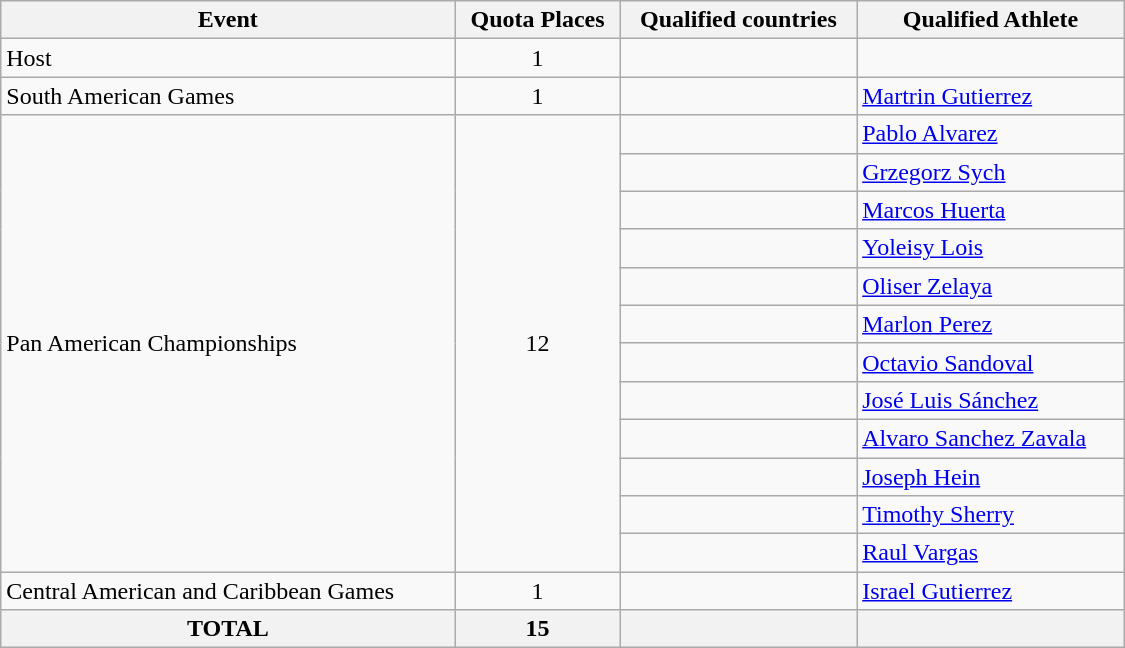<table class=wikitable style="text-align:left" width=750>
<tr>
<th>Event</th>
<th>Quota Places</th>
<th>Qualified countries</th>
<th>Qualified Athlete</th>
</tr>
<tr>
<td>Host</td>
<td align=center>1</td>
<td></td>
<td></td>
</tr>
<tr>
<td>South American Games</td>
<td align=center>1</td>
<td></td>
<td><a href='#'>Martrin Gutierrez</a></td>
</tr>
<tr>
<td rowspan="12">Pan American Championships</td>
<td align=center rowspan="12">12</td>
<td></td>
<td><a href='#'>Pablo Alvarez</a></td>
</tr>
<tr>
<td></td>
<td><a href='#'>Grzegorz Sych</a></td>
</tr>
<tr>
<td></td>
<td><a href='#'>Marcos Huerta</a></td>
</tr>
<tr>
<td></td>
<td><a href='#'>Yoleisy Lois</a></td>
</tr>
<tr>
<td></td>
<td><a href='#'>Oliser Zelaya</a></td>
</tr>
<tr>
<td></td>
<td><a href='#'>Marlon Perez</a></td>
</tr>
<tr>
<td></td>
<td><a href='#'>Octavio Sandoval</a></td>
</tr>
<tr>
<td></td>
<td><a href='#'>José Luis Sánchez</a></td>
</tr>
<tr>
<td></td>
<td><a href='#'>Alvaro Sanchez Zavala</a></td>
</tr>
<tr>
<td></td>
<td><a href='#'>Joseph Hein</a></td>
</tr>
<tr>
<td></td>
<td><a href='#'>Timothy Sherry</a></td>
</tr>
<tr>
<td></td>
<td><a href='#'>Raul Vargas</a></td>
</tr>
<tr>
<td>Central American and Caribbean Games</td>
<td align=center>1</td>
<td></td>
<td><a href='#'>Israel Gutierrez</a></td>
</tr>
<tr>
<th>TOTAL</th>
<th>15</th>
<th></th>
<th></th>
</tr>
</table>
